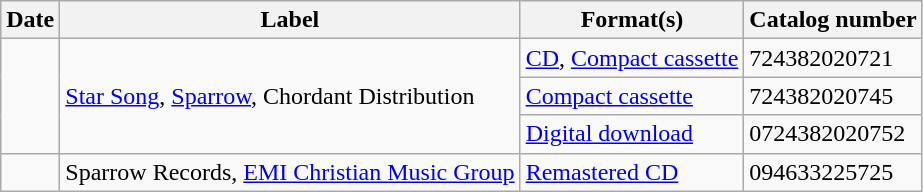<table class="wikitable plainrowheaders">
<tr>
<th>Date</th>
<th>Label</th>
<th>Format(s)</th>
<th>Catalog number</th>
</tr>
<tr>
<td rowspan="3"></td>
<td rowspan="3"><a href='#'>Star Song</a>, <a href='#'>Sparrow</a>, Chordant Distribution</td>
<td><a href='#'>CD</a>, <a href='#'>Compact cassette</a></td>
<td>724382020721</td>
</tr>
<tr>
<td><a href='#'>Compact cassette</a></td>
<td>724382020745</td>
</tr>
<tr>
<td><a href='#'>Digital download</a></td>
<td>0724382020752</td>
</tr>
<tr>
<td></td>
<td>Sparrow Records, <a href='#'>EMI Christian Music Group</a></td>
<td><a href='#'>Remastered CD</a></td>
<td>094633225725</td>
</tr>
</table>
